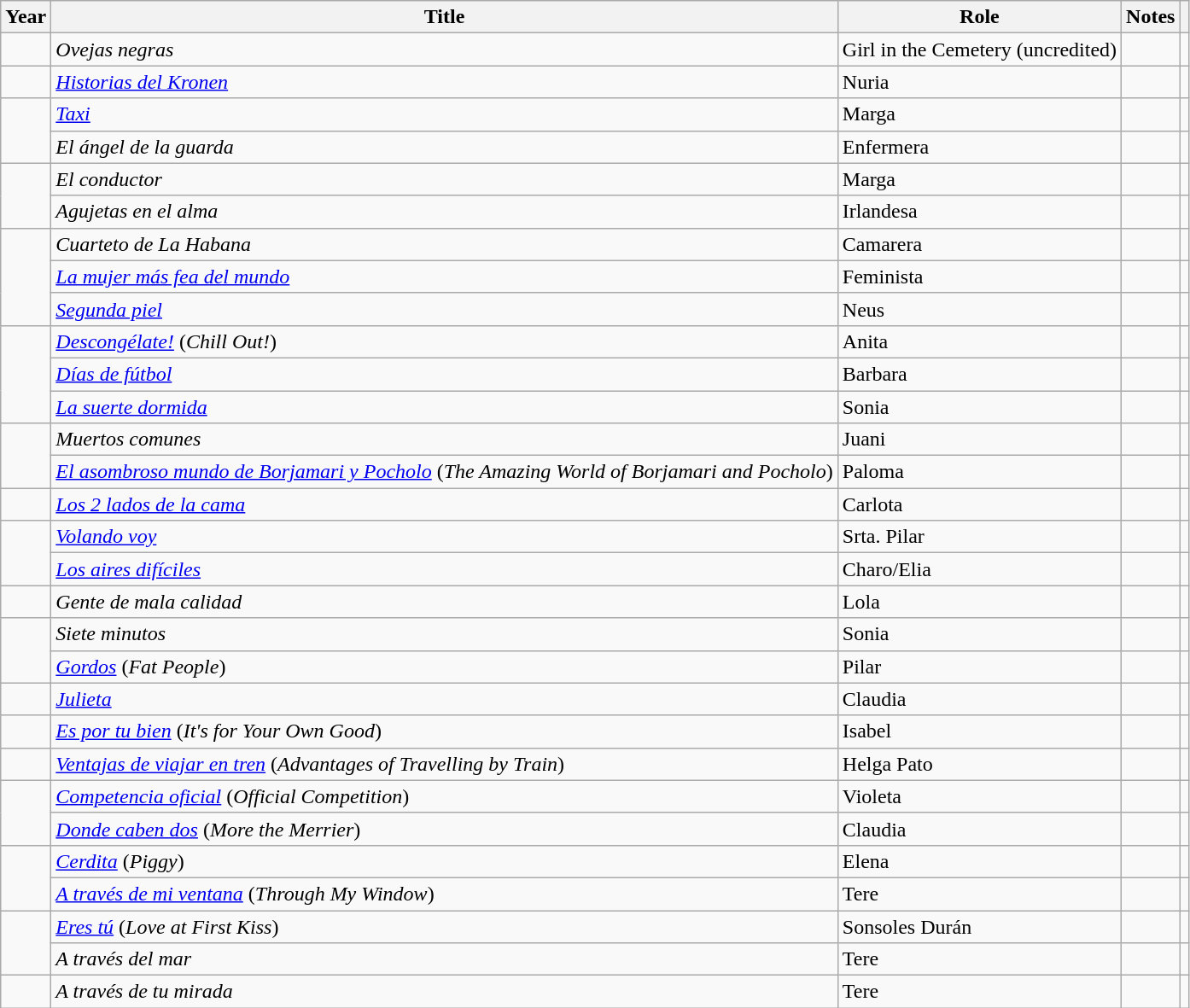<table class="wikitable">
<tr>
<th>Year</th>
<th>Title</th>
<th>Role</th>
<th>Notes</th>
<th></th>
</tr>
<tr>
<td></td>
<td><em>Ovejas negras</em></td>
<td>Girl in the Cemetery (uncredited)</td>
<td></td>
<td></td>
</tr>
<tr>
<td></td>
<td><em><a href='#'>Historias del Kronen</a></em></td>
<td>Nuria</td>
<td></td>
<td></td>
</tr>
<tr>
<td rowspan = "2"></td>
<td><em><a href='#'>Taxi</a></em></td>
<td>Marga</td>
<td></td>
<td></td>
</tr>
<tr>
<td><em>El ángel de la guarda</em></td>
<td>Enfermera</td>
<td></td>
<td></td>
</tr>
<tr>
<td rowspan = "2"></td>
<td><em>El conductor</em></td>
<td>Marga</td>
<td></td>
<td></td>
</tr>
<tr>
<td><em>Agujetas en el alma </em></td>
<td>Irlandesa</td>
<td></td>
<td></td>
</tr>
<tr>
<td rowspan = "3"></td>
<td><em>Cuarteto de La Habana</em></td>
<td>Camarera</td>
<td></td>
<td></td>
</tr>
<tr>
<td><em><a href='#'>La mujer más fea del mundo</a></em></td>
<td>Feminista</td>
<td></td>
<td></td>
</tr>
<tr>
<td><em><a href='#'>Segunda piel</a></em></td>
<td>Neus</td>
<td></td>
<td></td>
</tr>
<tr>
<td rowspan = "3"></td>
<td><em><a href='#'>Descongélate!</a></em> (<em>Chill Out!</em>)</td>
<td>Anita</td>
<td></td>
<td></td>
</tr>
<tr>
<td><em><a href='#'>Días de fútbol</a></em></td>
<td>Barbara</td>
<td></td>
<td></td>
</tr>
<tr>
<td><em><a href='#'>La suerte dormida</a></em></td>
<td>Sonia</td>
<td></td>
<td></td>
</tr>
<tr>
<td rowspan = "2"></td>
<td><em>Muertos comunes</em></td>
<td>Juani</td>
<td></td>
<td></td>
</tr>
<tr>
<td><em><a href='#'>El asombroso mundo de Borjamari y Pocholo</a></em> (<em>The Amazing World of Borjamari and Pocholo</em>)</td>
<td>Paloma</td>
<td></td>
<td></td>
</tr>
<tr>
<td></td>
<td><em><a href='#'>Los 2 lados de la cama</a></em></td>
<td>Carlota</td>
<td></td>
<td></td>
</tr>
<tr>
<td rowspan = "2"></td>
<td><em><a href='#'>Volando voy</a></em></td>
<td>Srta. Pilar</td>
<td></td>
</tr>
<tr>
<td><em><a href='#'>Los aires difíciles</a></em></td>
<td>Charo/Elia</td>
<td></td>
<td></td>
</tr>
<tr>
<td></td>
<td><em>Gente de mala calidad</em></td>
<td>Lola</td>
<td></td>
<td></td>
</tr>
<tr>
<td rowspan = "2"></td>
<td><em>Siete minutos</em></td>
<td>Sonia</td>
<td></td>
<td></td>
</tr>
<tr>
<td><em><a href='#'>Gordos</a></em> (<em>Fat People</em>)</td>
<td>Pilar</td>
<td></td>
<td></td>
</tr>
<tr>
<td></td>
<td><em><a href='#'>Julieta</a></em></td>
<td>Claudia</td>
<td></td>
<td></td>
</tr>
<tr>
<td></td>
<td><em><a href='#'>Es por tu bien</a></em> (<em>It's for Your Own Good</em>)</td>
<td>Isabel</td>
<td></td>
<td></td>
</tr>
<tr>
<td></td>
<td><em><a href='#'>Ventajas de viajar en tren</a></em> (<em>Advantages of Travelling by Train</em>)</td>
<td>Helga Pato</td>
<td></td>
<td></td>
</tr>
<tr>
<td rowspan = "2"></td>
<td><em><a href='#'>Competencia oficial</a></em> (<em>Official Competition</em>)</td>
<td>Violeta</td>
<td></td>
<td></td>
</tr>
<tr>
<td><em><a href='#'>Donde caben dos</a></em> (<em>More the Merrier</em>)</td>
<td>Claudia</td>
<td></td>
<td></td>
</tr>
<tr>
<td rowspan = "2"></td>
<td><em><a href='#'>Cerdita</a></em> (<em>Piggy</em>)</td>
<td>Elena</td>
<td></td>
<td></td>
</tr>
<tr>
<td><em><a href='#'>A través de mi ventana</a></em> (<em>Through My Window</em>)</td>
<td>Tere</td>
<td></td>
<td></td>
</tr>
<tr>
<td rowspan = "2"></td>
<td><em><a href='#'>Eres tú</a></em> (<em>Love at First Kiss</em>)</td>
<td>Sonsoles Durán</td>
<td></td>
<td></td>
</tr>
<tr>
<td><em>A través del mar</em></td>
<td>Tere</td>
<td></td>
<td></td>
</tr>
<tr>
<td></td>
<td><em>A través de tu mirada</em></td>
<td>Tere</td>
<td></td>
<td></td>
</tr>
</table>
